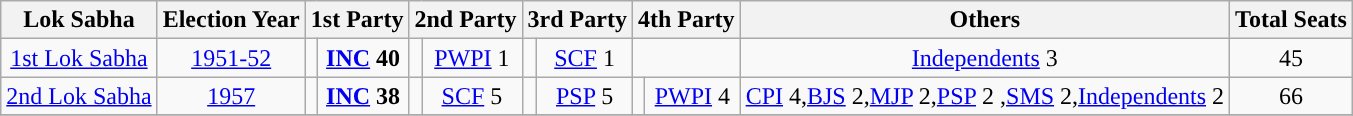<table class="wikitable" style="text-align:center">
<tr>
<th>Lok Sabha</th>
<th>Election Year</th>
<th colspan="2">1st Party</th>
<th colspan="2">2nd Party</th>
<th colspan="2">3rd Party</th>
<th colspan="2">4th Party</th>
<th>Others</th>
<th>Total Seats</th>
</tr>
<tr>
<td><a href='#'>1st Lok Sabha</a></td>
<td><a href='#'>1951-52</a></td>
<td style="background-color: "></td>
<td><strong><a href='#'>INC</a> 40</strong></td>
<td style="background-color:"></td>
<td><a href='#'>PWPI</a> 1</td>
<td style="background-color:"></td>
<td><a href='#'>SCF</a> 1</td>
<td colspan=2></td>
<td><a href='#'>Independents</a> 3</td>
<td>45</td>
</tr>
<tr>
<td><a href='#'>2nd Lok Sabha</a></td>
<td><a href='#'>1957</a></td>
<td style="background-color: "></td>
<td><strong><a href='#'>INC</a> 38</strong></td>
<td style="background-color:"></td>
<td><a href='#'>SCF</a> 5</td>
<td style="background-color:"></td>
<td><a href='#'>PSP</a> 5</td>
<td style="background-color:"></td>
<td><a href='#'>PWPI</a> 4</td>
<td><a href='#'>CPI</a> 4,<a href='#'>BJS</a> 2,<a href='#'>MJP</a> 2,<a href='#'>PSP</a> 2 ,<a href='#'>SMS</a> 2,<a href='#'>Independents</a> 2</td>
<td>66</td>
</tr>
<tr>
</tr>
</table>
